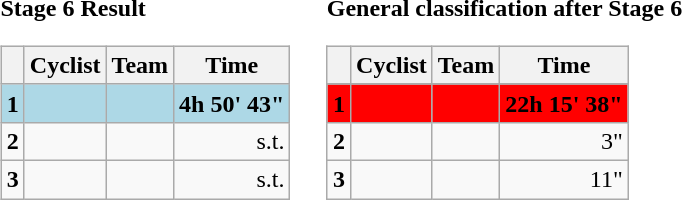<table>
<tr>
<td><strong>Stage 6 Result</strong><br><table class="wikitable">
<tr>
<th></th>
<th>Cyclist</th>
<th>Team</th>
<th>Time</th>
</tr>
<tr style="background:lightblue">
<td><strong>1</strong></td>
<td><strong></strong></td>
<td><strong></strong></td>
<td align=right><strong>4h 50' 43"</strong></td>
</tr>
<tr>
<td><strong>2</strong></td>
<td></td>
<td></td>
<td align=right>s.t.</td>
</tr>
<tr>
<td><strong>3</strong></td>
<td></td>
<td></td>
<td align=right>s.t.</td>
</tr>
</table>
</td>
<td></td>
<td><strong>General classification after Stage 6</strong><br><table class="wikitable">
<tr>
<th></th>
<th>Cyclist</th>
<th>Team</th>
<th>Time</th>
</tr>
<tr>
</tr>
<tr style="background:red">
<td><strong>1</strong></td>
<td><strong></strong></td>
<td><strong></strong></td>
<td align=right><strong>22h 15' 38"</strong></td>
</tr>
<tr>
<td><strong>2</strong></td>
<td></td>
<td></td>
<td align=right>3"</td>
</tr>
<tr>
<td><strong>3</strong></td>
<td></td>
<td></td>
<td align=right>11"</td>
</tr>
</table>
</td>
</tr>
</table>
